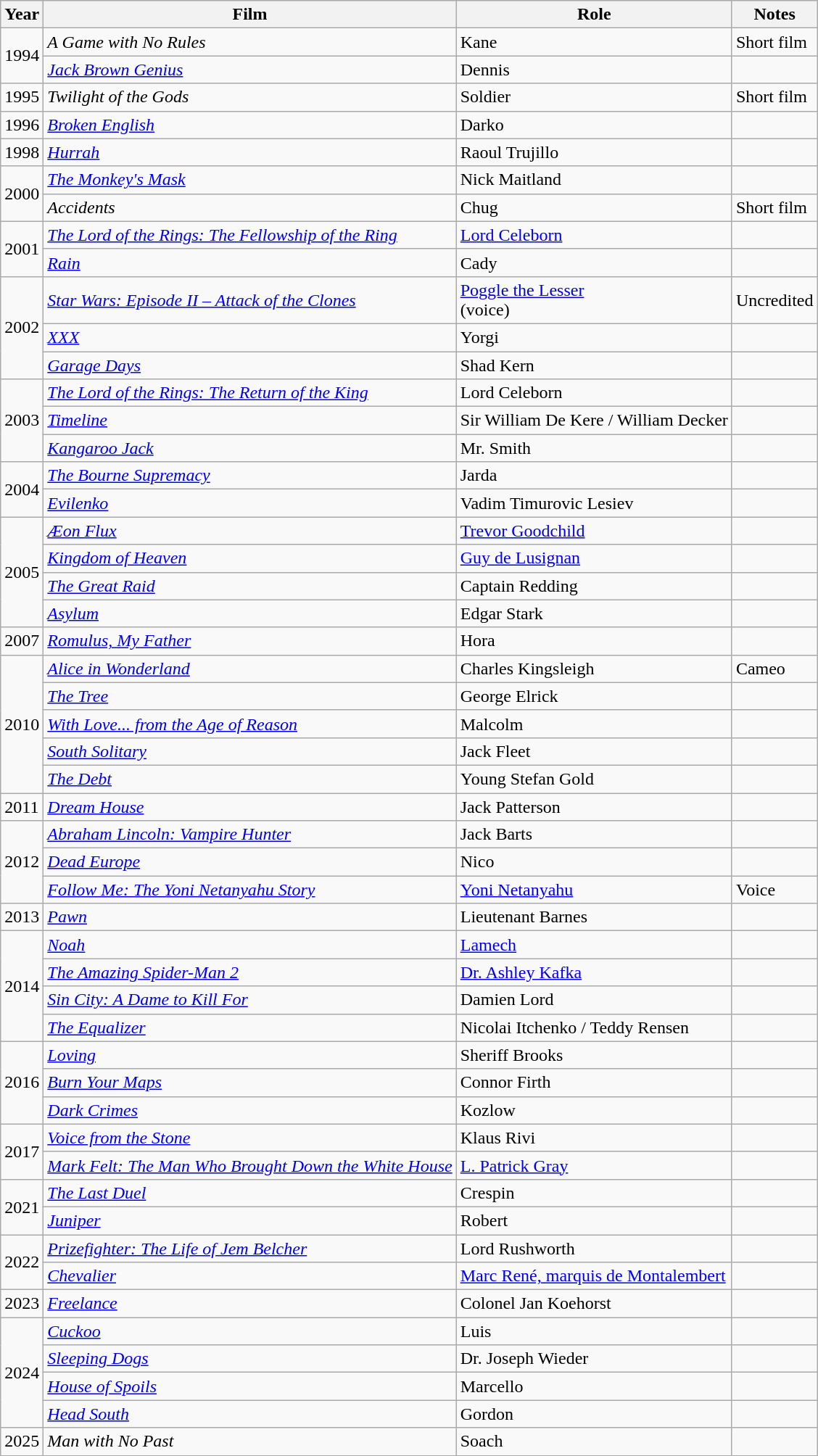<table class="wikitable sortable">
<tr>
<th>Year</th>
<th>Film</th>
<th>Role</th>
<th>Notes</th>
</tr>
<tr>
<td rowspan=2>1994</td>
<td><em>A Game with No Rules</em></td>
<td>Kane</td>
<td>Short film</td>
</tr>
<tr>
<td><em><a href='#'>Jack Brown Genius</a></em></td>
<td>Dennis</td>
<td></td>
</tr>
<tr>
<td>1995</td>
<td><em>Twilight of the Gods</em></td>
<td>Soldier</td>
<td>Short film</td>
</tr>
<tr>
<td>1996</td>
<td><em><a href='#'>Broken English</a></em></td>
<td>Darko</td>
<td></td>
</tr>
<tr>
<td>1998</td>
<td><em><a href='#'>Hurrah</a></em></td>
<td>Raoul Trujillo</td>
<td></td>
</tr>
<tr>
<td rowspan=2>2000</td>
<td><em><a href='#'>The Monkey's Mask</a></em></td>
<td>Nick Maitland</td>
<td></td>
</tr>
<tr>
<td><em>Accidents</em></td>
<td>Chug</td>
<td>Short film</td>
</tr>
<tr>
<td rowspan=2>2001</td>
<td><em><a href='#'>The Lord of the Rings: The Fellowship of the Ring</a></em></td>
<td><a href='#'>Lord Celeborn</a></td>
<td></td>
</tr>
<tr>
<td><em><a href='#'>Rain</a></em></td>
<td>Cady</td>
<td></td>
</tr>
<tr>
<td rowspan=3>2002</td>
<td><em><a href='#'>Star Wars: Episode II – Attack of the Clones</a></em></td>
<td><a href='#'>Poggle the Lesser</a> <br>(voice)</td>
<td>Uncredited</td>
</tr>
<tr>
<td><em><a href='#'>XXX</a></em></td>
<td>Yorgi</td>
<td></td>
</tr>
<tr>
<td><em><a href='#'>Garage Days</a></em></td>
<td>Shad Kern</td>
<td></td>
</tr>
<tr>
<td rowspan=3>2003</td>
<td><em><a href='#'>The Lord of the Rings: The Return of the King</a></em></td>
<td>Lord Celeborn</td>
<td></td>
</tr>
<tr>
<td><em><a href='#'>Timeline</a></em></td>
<td>Sir William De Kere / William Decker</td>
<td></td>
</tr>
<tr>
<td><em><a href='#'>Kangaroo Jack</a></em></td>
<td>Mr. Smith</td>
<td></td>
</tr>
<tr>
<td rowspan=2>2004</td>
<td><em><a href='#'>The Bourne Supremacy</a></em></td>
<td>Jarda</td>
<td></td>
</tr>
<tr>
<td><em><a href='#'>Evilenko</a></em></td>
<td>Vadim Timurovic Lesiev</td>
<td></td>
</tr>
<tr>
<td rowspan=4>2005</td>
<td><em><a href='#'>Æon Flux</a></em></td>
<td><a href='#'>Trevor Goodchild</a></td>
<td></td>
</tr>
<tr>
<td><em><a href='#'>Kingdom of Heaven</a></em></td>
<td><a href='#'>Guy de Lusignan</a></td>
<td></td>
</tr>
<tr>
<td><em><a href='#'>The Great Raid</a></em></td>
<td>Captain Redding</td>
<td></td>
</tr>
<tr>
<td><em><a href='#'>Asylum</a></em></td>
<td>Edgar Stark</td>
<td></td>
</tr>
<tr>
<td>2007</td>
<td><em><a href='#'>Romulus, My Father</a></em></td>
<td>Hora</td>
<td></td>
</tr>
<tr>
<td rowspan=5>2010</td>
<td><em><a href='#'>Alice in Wonderland</a></em></td>
<td>Charles Kingsleigh</td>
<td>Cameo</td>
</tr>
<tr>
<td><em><a href='#'>The Tree</a></em></td>
<td>George Elrick</td>
<td></td>
</tr>
<tr>
<td><em><a href='#'>With Love... from the Age of Reason</a></em></td>
<td>Malcolm</td>
<td></td>
</tr>
<tr>
<td><em><a href='#'>South Solitary</a></em></td>
<td>Jack Fleet</td>
<td></td>
</tr>
<tr>
<td><em><a href='#'>The Debt</a></em></td>
<td>Young Stefan Gold</td>
<td></td>
</tr>
<tr>
<td>2011</td>
<td><em><a href='#'>Dream House</a></em></td>
<td>Jack Patterson</td>
<td></td>
</tr>
<tr>
<td rowspan=3>2012</td>
<td><em><a href='#'>Abraham Lincoln: Vampire Hunter</a></em></td>
<td>Jack Barts</td>
<td></td>
</tr>
<tr>
<td><em><a href='#'>Dead Europe</a></em></td>
<td>Nico</td>
<td></td>
</tr>
<tr>
<td><em><a href='#'>Follow Me: The Yoni Netanyahu Story</a></em></td>
<td><a href='#'>Yoni Netanyahu</a></td>
<td>Voice</td>
</tr>
<tr>
<td>2013</td>
<td><em><a href='#'>Pawn</a></em></td>
<td>Lieutenant Barnes</td>
<td></td>
</tr>
<tr>
<td rowspan=4>2014</td>
<td><em><a href='#'>Noah</a></em></td>
<td><a href='#'>Lamech</a></td>
<td></td>
</tr>
<tr>
<td><em><a href='#'>The Amazing Spider-Man 2</a></em></td>
<td><a href='#'>Dr. Ashley Kafka</a></td>
<td></td>
</tr>
<tr>
<td><em><a href='#'>Sin City: A Dame to Kill For</a></em></td>
<td>Damien Lord</td>
<td></td>
</tr>
<tr>
<td><em><a href='#'>The Equalizer</a></em></td>
<td>Nicolai Itchenko / Teddy Rensen</td>
<td></td>
</tr>
<tr>
<td rowspan=3>2016</td>
<td><em><a href='#'>Loving</a></em></td>
<td>Sheriff Brooks</td>
<td></td>
</tr>
<tr>
<td><em><a href='#'>Burn Your Maps</a></em></td>
<td>Connor Firth</td>
<td></td>
</tr>
<tr>
<td><em><a href='#'>Dark Crimes</a></em></td>
<td>Kozlow</td>
<td></td>
</tr>
<tr>
<td rowspan=2>2017</td>
<td><em><a href='#'>Voice from the Stone</a></em></td>
<td>Klaus Rivi</td>
<td></td>
</tr>
<tr>
<td><em><a href='#'>Mark Felt: The Man Who Brought Down the White House</a></em></td>
<td><a href='#'>L. Patrick Gray</a></td>
<td></td>
</tr>
<tr>
<td rowspan=2>2021</td>
<td><em><a href='#'>The Last Duel</a></em></td>
<td>Crespin</td>
<td></td>
</tr>
<tr>
<td><em><a href='#'>Juniper</a></em></td>
<td>Robert</td>
<td></td>
</tr>
<tr>
<td rowspan="2">2022</td>
<td><em><a href='#'>Prizefighter: The Life of Jem Belcher</a></em></td>
<td>Lord Rushworth</td>
<td></td>
</tr>
<tr>
<td><em><a href='#'>Chevalier</a></em></td>
<td><a href='#'>Marc René, marquis de Montalembert</a></td>
<td></td>
</tr>
<tr>
<td>2023</td>
<td><em><a href='#'>Freelance</a></em></td>
<td>Colonel Jan Koehorst</td>
<td></td>
</tr>
<tr>
<td rowspan="4">2024</td>
<td><em><a href='#'>Cuckoo</a></em></td>
<td>Luis</td>
<td></td>
</tr>
<tr>
<td><em><a href='#'>Sleeping Dogs</a></em></td>
<td>Dr. Joseph Wieder</td>
<td></td>
</tr>
<tr>
<td><em><a href='#'>House of Spoils</a></em></td>
<td>Marcello</td>
<td></td>
</tr>
<tr>
<td><em><a href='#'>Head South</a></em></td>
<td>Gordon</td>
<td></td>
</tr>
<tr>
<td>2025</td>
<td><em>Man with No Past</em></td>
<td>Soach</td>
<td></td>
</tr>
</table>
